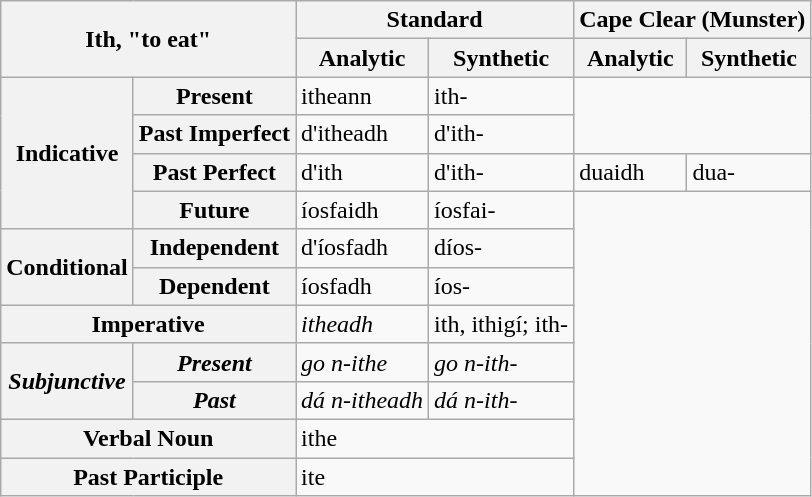<table class="wikitable mw-collapsible">
<tr>
<th colspan="2" rowspan="2">Ith, "to eat"</th>
<th colspan="2">Standard</th>
<th colspan="2">Cape Clear (Munster)</th>
</tr>
<tr>
<th>Analytic</th>
<th>Synthetic</th>
<th>Analytic</th>
<th>Synthetic</th>
</tr>
<tr>
<th rowspan="4">Indicative</th>
<th>Present</th>
<td>itheann</td>
<td>ith-</td>
<td colspan="2" rowspan="2"></td>
</tr>
<tr>
<th>Past Imperfect</th>
<td>d'itheadh</td>
<td>d'ith-</td>
</tr>
<tr>
<th>Past Perfect</th>
<td>d'ith</td>
<td>d'ith-</td>
<td>duaidh</td>
<td>dua-</td>
</tr>
<tr>
<th>Future</th>
<td>íosfaidh</td>
<td>íosfai-</td>
<td colspan="2" rowspan="8"></td>
</tr>
<tr>
<th rowspan="2">Conditional</th>
<th>Independent</th>
<td>d'íosfadh</td>
<td>díos-</td>
</tr>
<tr>
<th>Dependent</th>
<td>íosfadh</td>
<td>íos-</td>
</tr>
<tr>
<th colspan="2">Imperative</th>
<td><em>itheadh</em></td>
<td>ith, ithigí; ith-</td>
</tr>
<tr>
<th rowspan="2"><em>Subjunctive</em></th>
<th><em>Present</em></th>
<td><em>go n-ithe</em></td>
<td><em>go n-ith-</em></td>
</tr>
<tr>
<th><em>Past</em></th>
<td><em>dá n-itheadh</em></td>
<td><em>dá n-ith-</em></td>
</tr>
<tr>
<th colspan="2">Verbal Noun</th>
<td colspan="2">ithe</td>
</tr>
<tr>
<th colspan="2">Past Participle</th>
<td colspan="2">ite</td>
</tr>
</table>
